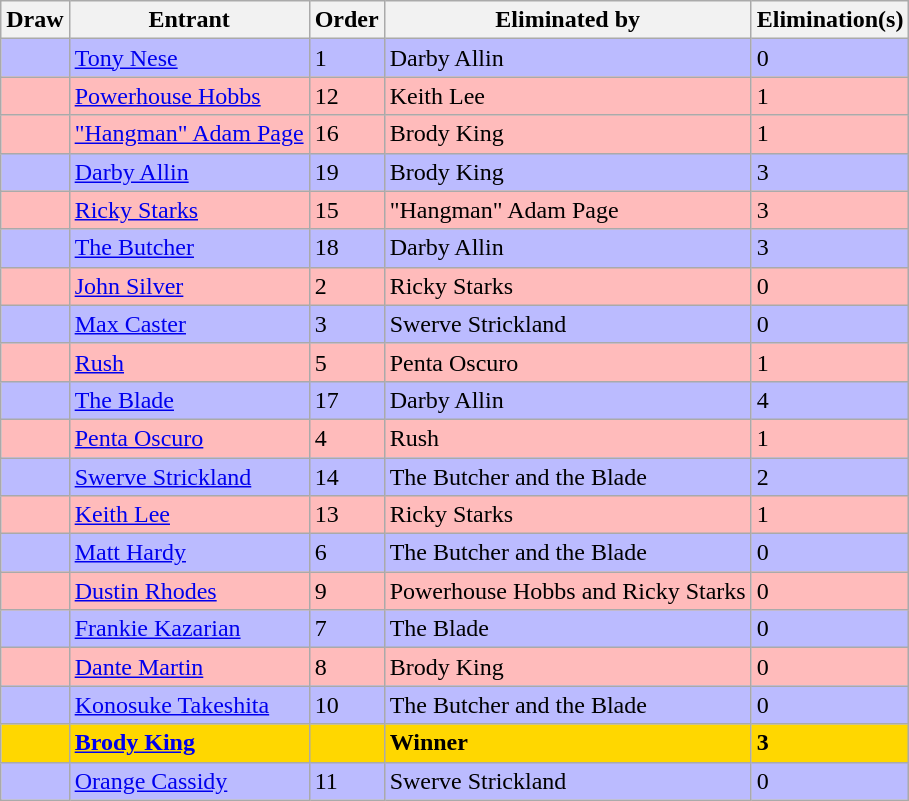<table class="wikitable sortable">
<tr>
<th>Draw</th>
<th>Entrant</th>
<th>Order</th>
<th>Eliminated by</th>
<th>Elimination(s)</th>
</tr>
<tr style="background: #BBF">
<td></td>
<td><a href='#'>Tony Nese</a></td>
<td>1</td>
<td>Darby Allin</td>
<td>0</td>
</tr>
<tr style="background: #FBB">
<td></td>
<td><a href='#'>Powerhouse Hobbs</a></td>
<td>12</td>
<td>Keith Lee</td>
<td>1</td>
</tr>
<tr style="background: #FBB">
<td></td>
<td><a href='#'>"Hangman" Adam Page</a></td>
<td>16</td>
<td>Brody King</td>
<td>1</td>
</tr>
<tr style="background: #BBF">
<td></td>
<td><a href='#'>Darby Allin</a></td>
<td>19</td>
<td>Brody King</td>
<td>3</td>
</tr>
<tr style="background: #FBB">
<td></td>
<td><a href='#'>Ricky Starks</a></td>
<td>15</td>
<td>"Hangman" Adam Page</td>
<td>3</td>
</tr>
<tr style="background: #BBF">
<td></td>
<td><a href='#'>The Butcher</a></td>
<td>18</td>
<td>Darby Allin</td>
<td>3</td>
</tr>
<tr style="background: #FBB">
<td></td>
<td><a href='#'>John Silver</a></td>
<td>2</td>
<td>Ricky Starks</td>
<td>0</td>
</tr>
<tr style="background: #BBF">
<td></td>
<td><a href='#'>Max Caster</a></td>
<td>3</td>
<td>Swerve Strickland</td>
<td>0</td>
</tr>
<tr style="background: #FBB">
<td></td>
<td><a href='#'>Rush</a></td>
<td>5</td>
<td>Penta Oscuro</td>
<td>1</td>
</tr>
<tr style="background: #BBF">
<td></td>
<td><a href='#'>The Blade</a></td>
<td>17</td>
<td>Darby Allin</td>
<td>4</td>
</tr>
<tr style="background: #FBB">
<td></td>
<td><a href='#'>Penta Oscuro</a></td>
<td>4</td>
<td>Rush</td>
<td>1</td>
</tr>
<tr style="background: #BBF">
<td></td>
<td><a href='#'>Swerve Strickland</a></td>
<td>14</td>
<td>The Butcher and the Blade</td>
<td>2</td>
</tr>
<tr style="background: #FBB">
<td></td>
<td><a href='#'>Keith Lee</a></td>
<td>13</td>
<td>Ricky Starks</td>
<td>1</td>
</tr>
<tr style="background: #BBF">
<td></td>
<td><a href='#'>Matt Hardy</a></td>
<td>6</td>
<td>The Butcher and the Blade</td>
<td>0</td>
</tr>
<tr style="background: #FBB">
<td></td>
<td><a href='#'>Dustin Rhodes</a></td>
<td>9</td>
<td>Powerhouse Hobbs and Ricky Starks</td>
<td>0</td>
</tr>
<tr style="background: #BBF">
<td></td>
<td><a href='#'>Frankie Kazarian</a></td>
<td>7</td>
<td>The Blade</td>
<td>0</td>
</tr>
<tr style="background: #FBB">
<td></td>
<td><a href='#'>Dante Martin</a></td>
<td>8</td>
<td>Brody King</td>
<td>0</td>
</tr>
<tr style="background: #BBF">
<td></td>
<td><a href='#'>Konosuke Takeshita</a></td>
<td>10</td>
<td>The Butcher and the Blade</td>
<td>0</td>
</tr>
<tr style="background: gold">
<td><strong></strong></td>
<td><strong><a href='#'>Brody King</a></strong></td>
<td><strong></strong></td>
<td><strong>Winner</strong></td>
<td><strong>3</strong></td>
</tr>
<tr style="background: #BBF">
<td></td>
<td><a href='#'>Orange Cassidy</a></td>
<td>11</td>
<td>Swerve Strickland</td>
<td>0</td>
</tr>
</table>
